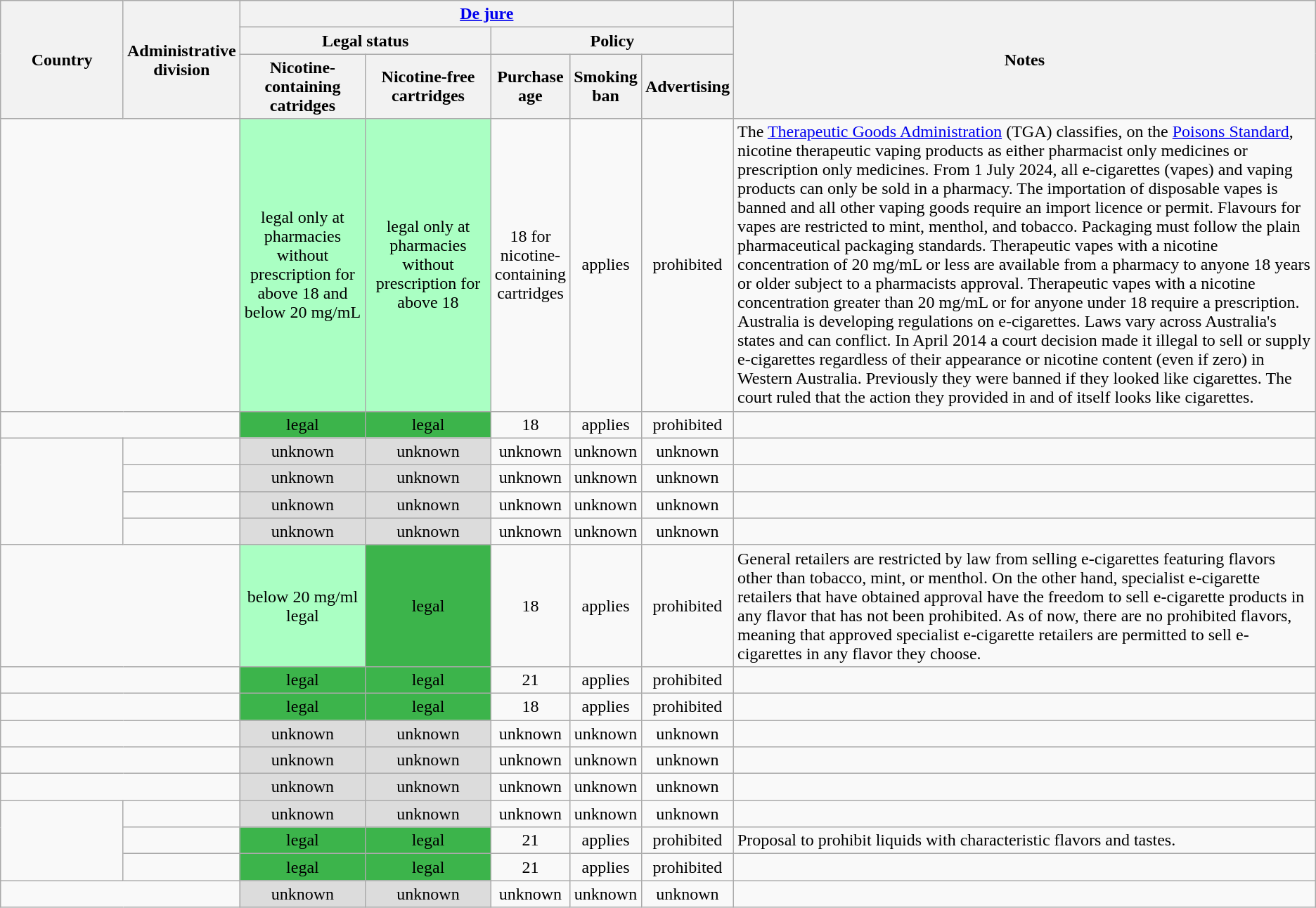<table class="wikitable sortable">
<tr>
<th rowspan="3" style="width:10%;">Country</th>
<th rowspan="3" style="width:5%;">Administrative division</th>
<th colspan="5" style="width:35%;"><a href='#'>De jure</a></th>
<th rowspan="3" style="width:50%;">Notes</th>
</tr>
<tr>
<th colspan="2" style="width:20%;">Legal status</th>
<th colspan="3" style="width:15%;">Policy</th>
</tr>
<tr>
<th style="width:10%;">Nicotine-containing catridges</th>
<th style="width:10%;">Nicotine-free cartridges</th>
<th style="width:5%;">Purchase age</th>
<th style="width:5%;">Smoking ban</th>
<th style="width:5%;">Advertising</th>
</tr>
<tr>
<td colspan=2></td>
<td style="background:#aaffc3" align="center">legal only at pharmacies without prescription for above 18 and below 20 mg/mL</td>
<td style="background:#aaffc3" align="center">legal only at pharmacies without prescription for above 18</td>
<td align="center">18 for nicotine-containing cartridges</td>
<td align="center">applies</td>
<td align="center">prohibited</td>
<td>The <a href='#'>Therapeutic Goods Administration</a> (TGA) classifies, on the <a href='#'>Poisons Standard</a>, nicotine therapeutic vaping products as either pharmacist only medicines or prescription only medicines. From 1 July 2024, all e-cigarettes (vapes) and vaping products can only be sold in a pharmacy. The importation of disposable vapes is banned and all other vaping goods require an import licence or permit. Flavours for vapes are restricted to mint, menthol, and tobacco. Packaging must follow the plain pharmaceutical packaging standards. Therapeutic vapes with a nicotine concentration of 20 mg/mL or less are available from a pharmacy to anyone 18 years or older subject to a pharmacists approval. Therapeutic vapes with a nicotine concentration greater than 20 mg/mL or for anyone under 18 require a prescription.<br>Australia is developing regulations on e-cigarettes. Laws vary across Australia's states and can conflict. In April 2014 a court decision made it illegal to sell or supply e-cigarettes regardless of their appearance or nicotine content (even if zero) in Western Australia. Previously they were banned if they looked like cigarettes. The court ruled that the action they provided in and of itself looks like cigarettes.</td>
</tr>
<tr>
<td colspan=2></td>
<td style="background:#3cb44b" align="center">legal</td>
<td style="background:#3cb44b" align="center">legal</td>
<td align="center">18</td>
<td align="center">applies</td>
<td align="center">prohibited</td>
<td></td>
</tr>
<tr>
<td rowspan="4"></td>
<td></td>
<td style="background:#DCDCDC" align="center">unknown</td>
<td style="background:#DCDCDC" align="center">unknown</td>
<td align="center">unknown</td>
<td align="center">unknown</td>
<td align="center">unknown</td>
<td></td>
</tr>
<tr>
<td></td>
<td style="background:#DCDCDC" align="center">unknown</td>
<td style="background:#DCDCDC" align="center">unknown</td>
<td align="center">unknown</td>
<td align="center">unknown</td>
<td align="center">unknown</td>
<td></td>
</tr>
<tr>
<td></td>
<td style="background:#DCDCDC" align="center">unknown</td>
<td style="background:#DCDCDC" align="center">unknown</td>
<td align="center">unknown</td>
<td align="center">unknown</td>
<td align="center">unknown</td>
<td></td>
</tr>
<tr>
<td></td>
<td style="background:#DCDCDC" align="center">unknown</td>
<td style="background:#DCDCDC" align="center">unknown</td>
<td align="center">unknown</td>
<td align="center">unknown</td>
<td align="center">unknown</td>
<td></td>
</tr>
<tr>
<td colspan=2></td>
<td style="background:#aaffc3" align="center">below 20 mg/ml legal</td>
<td style="background:#3cb44b" align="center">legal</td>
<td align="center">18</td>
<td align="center">applies</td>
<td align="center">prohibited</td>
<td>General retailers are restricted by law from selling e-cigarettes featuring flavors other than tobacco, mint, or menthol. On the other hand, specialist e-cigarette retailers that have obtained approval have the freedom to sell e-cigarette products in any flavor that has not been prohibited. As of now, there are no prohibited flavors, meaning that approved specialist e-cigarette retailers are permitted to sell e-cigarettes in any flavor they choose.</td>
</tr>
<tr>
<td colspan=2></td>
<td style="background:#3cb44b" align="center">legal</td>
<td style="background:#3cb44b" align="center">legal</td>
<td align="center">21</td>
<td align="center">applies</td>
<td align="center">prohibited</td>
<td></td>
</tr>
<tr>
<td colspan=2></td>
<td style="background:#3cb44b" align="center">legal</td>
<td style="background:#3cb44b" align="center">legal</td>
<td align="center">18</td>
<td align="center">applies</td>
<td align="center">prohibited</td>
<td></td>
</tr>
<tr>
<td colspan=2></td>
<td style="background:#DCDCDC" align="center">unknown</td>
<td style="background:#DCDCDC" align="center">unknown</td>
<td align="center">unknown</td>
<td align="center">unknown</td>
<td align="center">unknown</td>
<td></td>
</tr>
<tr>
<td colspan=2></td>
<td style="background:#DCDCDC" align="center">unknown</td>
<td style="background:#DCDCDC" align="center">unknown</td>
<td align="center">unknown</td>
<td align="center">unknown</td>
<td align="center">unknown</td>
<td></td>
</tr>
<tr>
<td colspan=2></td>
<td style="background:#DCDCDC" align="center">unknown</td>
<td style="background:#DCDCDC" align="center">unknown</td>
<td align="center">unknown</td>
<td align="center">unknown</td>
<td align="center">unknown</td>
<td></td>
</tr>
<tr>
<td rowspan=3></td>
<td><em></em></td>
<td style="background:#DCDCDC" align="center">unknown</td>
<td style="background:#DCDCDC" align="center">unknown</td>
<td align="center">unknown</td>
<td align="center">unknown</td>
<td align="center">unknown</td>
<td></td>
</tr>
<tr>
<td><em></em></td>
<td style="background:#3cb44b" align="center">legal</td>
<td style="background:#3cb44b" align="center">legal</td>
<td align="center">21</td>
<td align="center">applies</td>
<td align="center">prohibited</td>
<td>Proposal to prohibit liquids with characteristic flavors and tastes.</td>
</tr>
<tr>
<td><em></em></td>
<td style="background:#3cb44b" align="center">legal</td>
<td style="background:#3cb44b" align="center">legal</td>
<td align="center">21</td>
<td align="center">applies</td>
<td align="center">prohibited</td>
<td></td>
</tr>
<tr>
<td colspan=2></td>
<td style="background:#DCDCDC" align="center">unknown</td>
<td style="background:#DCDCDC" align="center">unknown</td>
<td align="center">unknown</td>
<td align="center">unknown</td>
<td align="center">unknown</td>
<td></td>
</tr>
</table>
